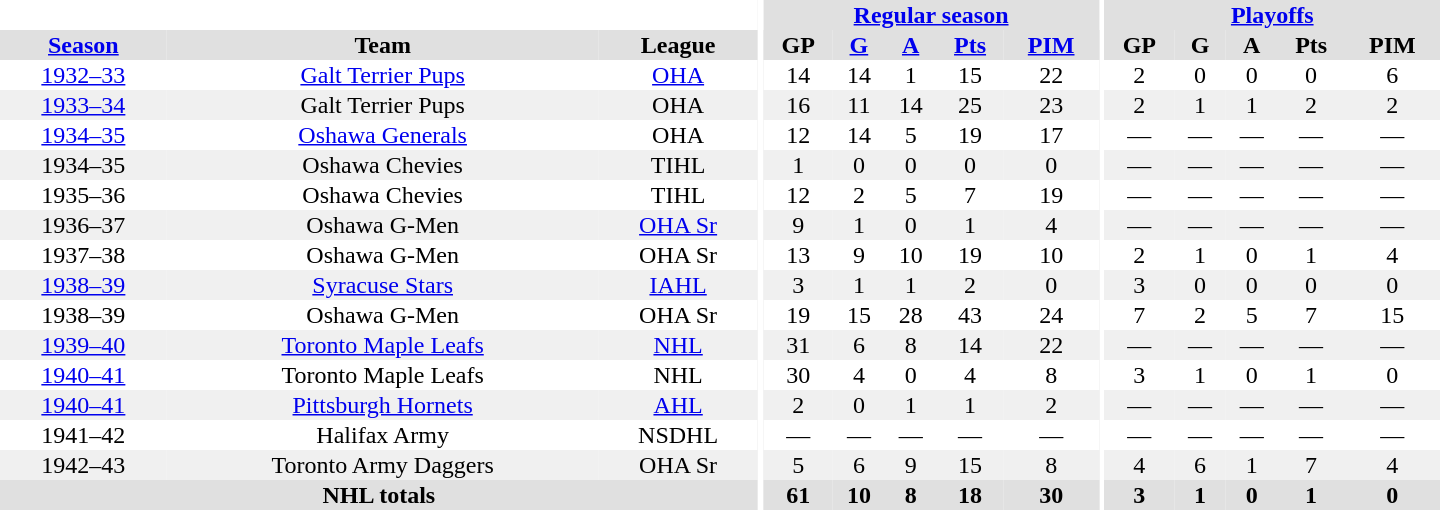<table border="0" cellpadding="1" cellspacing="0" style="text-align:center; width:60em">
<tr bgcolor="#e0e0e0">
<th colspan="3" bgcolor="#ffffff"></th>
<th rowspan="100" bgcolor="#ffffff"></th>
<th colspan="5"><a href='#'>Regular season</a></th>
<th rowspan="100" bgcolor="#ffffff"></th>
<th colspan="5"><a href='#'>Playoffs</a></th>
</tr>
<tr bgcolor="#e0e0e0">
<th><a href='#'>Season</a></th>
<th>Team</th>
<th>League</th>
<th>GP</th>
<th><a href='#'>G</a></th>
<th><a href='#'>A</a></th>
<th><a href='#'>Pts</a></th>
<th><a href='#'>PIM</a></th>
<th>GP</th>
<th>G</th>
<th>A</th>
<th>Pts</th>
<th>PIM</th>
</tr>
<tr>
<td><a href='#'>1932–33</a></td>
<td><a href='#'>Galt Terrier Pups</a></td>
<td><a href='#'>OHA</a></td>
<td>14</td>
<td>14</td>
<td>1</td>
<td>15</td>
<td>22</td>
<td>2</td>
<td>0</td>
<td>0</td>
<td>0</td>
<td>6</td>
</tr>
<tr bgcolor="#f0f0f0">
<td><a href='#'>1933–34</a></td>
<td>Galt Terrier Pups</td>
<td>OHA</td>
<td>16</td>
<td>11</td>
<td>14</td>
<td>25</td>
<td>23</td>
<td>2</td>
<td>1</td>
<td>1</td>
<td>2</td>
<td>2</td>
</tr>
<tr>
<td><a href='#'>1934–35</a></td>
<td><a href='#'>Oshawa Generals</a></td>
<td>OHA</td>
<td>12</td>
<td>14</td>
<td>5</td>
<td>19</td>
<td>17</td>
<td>—</td>
<td>—</td>
<td>—</td>
<td>—</td>
<td>—</td>
</tr>
<tr bgcolor="#f0f0f0">
<td>1934–35</td>
<td>Oshawa Chevies</td>
<td>TIHL</td>
<td>1</td>
<td>0</td>
<td>0</td>
<td>0</td>
<td>0</td>
<td>—</td>
<td>—</td>
<td>—</td>
<td>—</td>
<td>—</td>
</tr>
<tr>
<td>1935–36</td>
<td>Oshawa Chevies</td>
<td>TIHL</td>
<td>12</td>
<td>2</td>
<td>5</td>
<td>7</td>
<td>19</td>
<td>—</td>
<td>—</td>
<td>—</td>
<td>—</td>
<td>—</td>
</tr>
<tr bgcolor="#f0f0f0">
<td>1936–37</td>
<td>Oshawa G-Men</td>
<td><a href='#'>OHA Sr</a></td>
<td>9</td>
<td>1</td>
<td>0</td>
<td>1</td>
<td>4</td>
<td>—</td>
<td>—</td>
<td>—</td>
<td>—</td>
<td>—</td>
</tr>
<tr>
<td>1937–38</td>
<td>Oshawa G-Men</td>
<td>OHA Sr</td>
<td>13</td>
<td>9</td>
<td>10</td>
<td>19</td>
<td>10</td>
<td>2</td>
<td>1</td>
<td>0</td>
<td>1</td>
<td>4</td>
</tr>
<tr bgcolor="#f0f0f0">
<td><a href='#'>1938–39</a></td>
<td><a href='#'>Syracuse Stars</a></td>
<td><a href='#'>IAHL</a></td>
<td>3</td>
<td>1</td>
<td>1</td>
<td>2</td>
<td>0</td>
<td>3</td>
<td>0</td>
<td>0</td>
<td>0</td>
<td>0</td>
</tr>
<tr>
<td>1938–39</td>
<td>Oshawa G-Men</td>
<td>OHA Sr</td>
<td>19</td>
<td>15</td>
<td>28</td>
<td>43</td>
<td>24</td>
<td>7</td>
<td>2</td>
<td>5</td>
<td>7</td>
<td>15</td>
</tr>
<tr bgcolor="#f0f0f0">
<td><a href='#'>1939–40</a></td>
<td><a href='#'>Toronto Maple Leafs</a></td>
<td><a href='#'>NHL</a></td>
<td>31</td>
<td>6</td>
<td>8</td>
<td>14</td>
<td>22</td>
<td>—</td>
<td>—</td>
<td>—</td>
<td>—</td>
<td>—</td>
</tr>
<tr>
<td><a href='#'>1940–41</a></td>
<td>Toronto Maple Leafs</td>
<td>NHL</td>
<td>30</td>
<td>4</td>
<td>0</td>
<td>4</td>
<td>8</td>
<td>3</td>
<td>1</td>
<td>0</td>
<td>1</td>
<td>0</td>
</tr>
<tr bgcolor="#f0f0f0">
<td><a href='#'>1940–41</a></td>
<td><a href='#'>Pittsburgh Hornets</a></td>
<td><a href='#'>AHL</a></td>
<td>2</td>
<td>0</td>
<td>1</td>
<td>1</td>
<td>2</td>
<td>—</td>
<td>—</td>
<td>—</td>
<td>—</td>
<td>—</td>
</tr>
<tr>
<td>1941–42</td>
<td>Halifax Army</td>
<td>NSDHL</td>
<td>—</td>
<td>—</td>
<td>—</td>
<td>—</td>
<td>—</td>
<td>—</td>
<td>—</td>
<td>—</td>
<td>—</td>
<td>—</td>
</tr>
<tr bgcolor="#f0f0f0">
<td>1942–43</td>
<td>Toronto Army Daggers</td>
<td>OHA Sr</td>
<td>5</td>
<td>6</td>
<td>9</td>
<td>15</td>
<td>8</td>
<td>4</td>
<td>6</td>
<td>1</td>
<td>7</td>
<td>4</td>
</tr>
<tr bgcolor="#e0e0e0">
<th colspan="3">NHL totals</th>
<th>61</th>
<th>10</th>
<th>8</th>
<th>18</th>
<th>30</th>
<th>3</th>
<th>1</th>
<th>0</th>
<th>1</th>
<th>0</th>
</tr>
</table>
